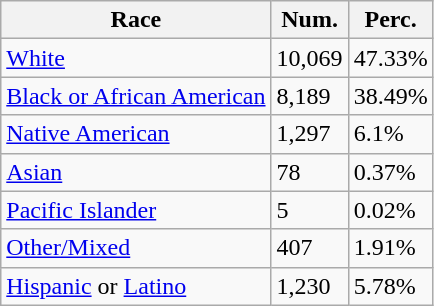<table class="wikitable">
<tr>
<th>Race</th>
<th>Num.</th>
<th>Perc.</th>
</tr>
<tr>
<td><a href='#'>White</a></td>
<td>10,069</td>
<td>47.33%</td>
</tr>
<tr>
<td><a href='#'>Black or African American</a></td>
<td>8,189</td>
<td>38.49%</td>
</tr>
<tr>
<td><a href='#'>Native American</a></td>
<td>1,297</td>
<td>6.1%</td>
</tr>
<tr>
<td><a href='#'>Asian</a></td>
<td>78</td>
<td>0.37%</td>
</tr>
<tr>
<td><a href='#'>Pacific Islander</a></td>
<td>5</td>
<td>0.02%</td>
</tr>
<tr>
<td><a href='#'>Other/Mixed</a></td>
<td>407</td>
<td>1.91%</td>
</tr>
<tr>
<td><a href='#'>Hispanic</a> or <a href='#'>Latino</a></td>
<td>1,230</td>
<td>5.78%</td>
</tr>
</table>
